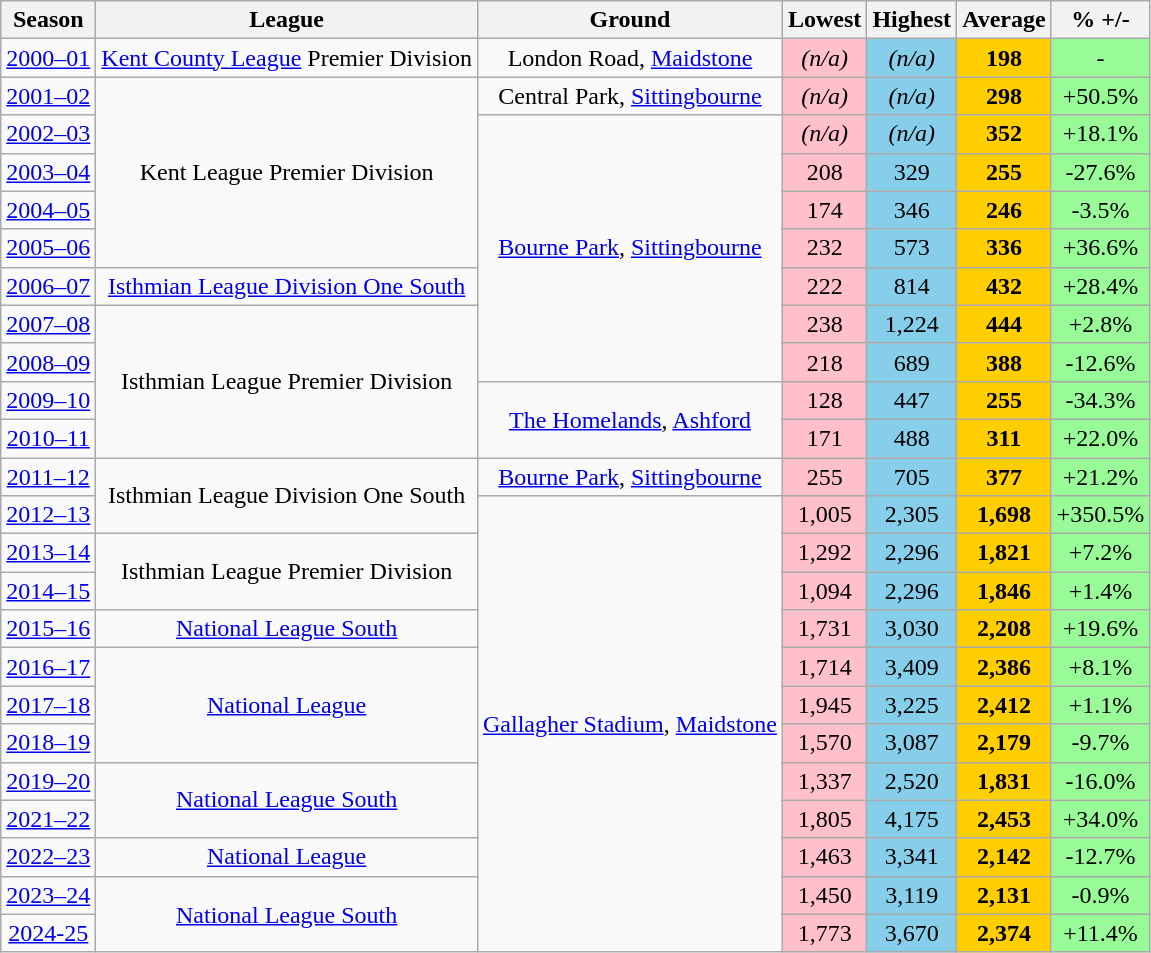<table class="wikitable" style="text-align: center">
<tr>
<th>Season</th>
<th>League</th>
<th>Ground</th>
<th>Lowest</th>
<th>Highest</th>
<th>Average</th>
<th>% +/-</th>
</tr>
<tr>
<td><a href='#'>2000–01</a></td>
<td><a href='#'>Kent County League</a> Premier Division</td>
<td>London Road, <a href='#'>Maidstone</a></td>
<td style="background:pink"><em>(n/a)</em></td>
<td style="background:skyblue"><em>(n/a)</em></td>
<td style="background:#FFCE00"><strong>198</strong></td>
<td style="background:palegreen">-</td>
</tr>
<tr>
<td><a href='#'>2001–02</a></td>
<td rowspan="5">Kent League Premier Division</td>
<td>Central Park, <a href='#'>Sittingbourne</a></td>
<td style="background:pink"><em>(n/a)</em></td>
<td style="background:skyblue"><em>(n/a)</em></td>
<td style="background:#FFCE00"><strong>298</strong></td>
<td style="background:palegreen">+50.5%</td>
</tr>
<tr>
<td><a href='#'>2002–03</a></td>
<td rowspan="7"><a href='#'>Bourne Park</a>, <a href='#'>Sittingbourne</a></td>
<td style="background:pink"><em>(n/a)</em></td>
<td style="background:skyblue"><em>(n/a)</em></td>
<td style="background:#FFCE00"><strong>352</strong></td>
<td style="background:palegreen">+18.1%</td>
</tr>
<tr>
<td><a href='#'>2003–04</a></td>
<td style="background:pink">208</td>
<td style="background:skyblue">329</td>
<td style="background:#FFCE00"><strong>255</strong></td>
<td style="background:palegreen">-27.6%</td>
</tr>
<tr>
<td><a href='#'>2004–05</a></td>
<td style="background:pink">174</td>
<td style="background:skyblue">346</td>
<td style="background:#FFCE00"><strong>246</strong></td>
<td style="background:palegreen">-3.5%</td>
</tr>
<tr>
<td><a href='#'>2005–06</a></td>
<td style="background:pink">232</td>
<td style="background:skyblue">573</td>
<td style="background:#FFCE00"><strong>336</strong></td>
<td style="background:palegreen">+36.6%</td>
</tr>
<tr>
<td><a href='#'>2006–07</a></td>
<td><a href='#'>Isthmian League Division One South</a></td>
<td style="background:pink">222</td>
<td style="background:skyblue">814</td>
<td style="background:#FFCE00"><strong>432</strong></td>
<td style="background:palegreen">+28.4%</td>
</tr>
<tr>
<td><a href='#'>2007–08</a></td>
<td rowspan="4">Isthmian League Premier Division</td>
<td style="background:pink">238</td>
<td style="background:skyblue">1,224</td>
<td style="background:#FFCE00"><strong>444</strong></td>
<td style="background:palegreen">+2.8%</td>
</tr>
<tr>
<td><a href='#'>2008–09</a></td>
<td style="background:pink">218</td>
<td style="background:skyblue">689</td>
<td style="background:#FFCE00"><strong>388</strong></td>
<td style="background:palegreen">-12.6%</td>
</tr>
<tr>
<td><a href='#'>2009–10</a></td>
<td rowspan="2"><a href='#'>The Homelands</a>, <a href='#'>Ashford</a></td>
<td style="background:pink">128</td>
<td style="background:skyblue">447</td>
<td style="background:#FFCE00"><strong>255</strong></td>
<td style="background:palegreen">-34.3%</td>
</tr>
<tr>
<td><a href='#'>2010–11</a></td>
<td style="background:pink">171</td>
<td style="background:skyblue">488</td>
<td style="background:#FFCE00"><strong>311</strong></td>
<td style="background:palegreen">+22.0%</td>
</tr>
<tr>
<td><a href='#'>2011–12</a></td>
<td rowspan="2">Isthmian League Division One South</td>
<td><a href='#'>Bourne Park</a>, <a href='#'>Sittingbourne</a></td>
<td style="background:pink">255</td>
<td style="background:skyblue">705</td>
<td style="background:#FFCE00"><strong>377</strong></td>
<td style="background:palegreen">+21.2%</td>
</tr>
<tr>
<td><a href='#'>2012–13</a></td>
<td rowspan="12"><a href='#'>Gallagher Stadium</a>, <a href='#'>Maidstone</a></td>
<td style="background:pink">1,005</td>
<td style="background:skyblue">2,305</td>
<td style="background:#FFCE00"><strong>1,698</strong></td>
<td style="background:palegreen">+350.5%</td>
</tr>
<tr>
<td><a href='#'>2013–14</a></td>
<td rowspan="2">Isthmian League Premier Division</td>
<td style="background:pink">1,292</td>
<td style="background:skyblue">2,296</td>
<td style="background:#FFCE00"><strong>1,821</strong></td>
<td style="background:palegreen">+7.2%</td>
</tr>
<tr>
<td><a href='#'>2014–15</a></td>
<td style="background:pink">1,094</td>
<td style="background:skyblue">2,296</td>
<td style="background:#FFCE00"><strong>1,846</strong></td>
<td style="background:palegreen">+1.4%</td>
</tr>
<tr>
<td><a href='#'>2015–16</a></td>
<td rowspan="1"><a href='#'>National League South</a></td>
<td style="background:pink">1,731</td>
<td style="background:skyblue">3,030</td>
<td style="background:#FFCE00"><strong>2,208</strong></td>
<td style="background:palegreen">+19.6%</td>
</tr>
<tr>
<td><a href='#'>2016–17</a></td>
<td rowspan="3"><a href='#'>National League</a></td>
<td style="background:pink">1,714</td>
<td style="background:skyblue">3,409</td>
<td style="background:#FFCE00"><strong>2,386</strong></td>
<td style="background:palegreen">+8.1%</td>
</tr>
<tr>
<td><a href='#'>2017–18</a></td>
<td style="background:pink">1,945</td>
<td style="background:skyblue">3,225</td>
<td style="background:#FFCE00"><strong>2,412</strong></td>
<td style="background:palegreen">+1.1%</td>
</tr>
<tr>
<td><a href='#'>2018–19</a></td>
<td style="background:pink">1,570</td>
<td style="background:skyblue">3,087</td>
<td style="background:#FFCE00"><strong>2,179</strong></td>
<td style="background:palegreen">-9.7%</td>
</tr>
<tr>
<td><a href='#'>2019–20</a></td>
<td rowspan="2"><a href='#'>National League South</a></td>
<td style="background:pink">1,337</td>
<td style="background:skyblue">2,520</td>
<td style="background:#FFCE00"><strong>1,831</strong></td>
<td style="background:palegreen">-16.0%</td>
</tr>
<tr>
<td><a href='#'>2021–22</a></td>
<td style="background:pink">1,805</td>
<td style="background:skyblue">4,175</td>
<td style="background:#FFCE00"><strong>2,453</strong></td>
<td style="background:palegreen">+34.0%</td>
</tr>
<tr>
<td><a href='#'>2022–23</a></td>
<td><a href='#'>National League</a></td>
<td style="background:pink">1,463</td>
<td style="background:skyblue">3,341</td>
<td style="background:#FFCE00"><strong>2,142</strong></td>
<td style="background:palegreen">-12.7%</td>
</tr>
<tr>
<td><a href='#'>2023–24</a></td>
<td rowspan="2"><a href='#'>National League South</a></td>
<td style="background:pink">1,450</td>
<td style="background:skyblue">3,119</td>
<td style="background:#FFCE00"><strong>2,131</strong></td>
<td style="background:palegreen">-0.9%</td>
</tr>
<tr>
<td><a href='#'>2024-25</a></td>
<td style="background:pink">1,773</td>
<td style="background:skyblue">3,670</td>
<td style="background:#FFCE00"><strong>2,374</strong></td>
<td style="background:palegreen">+11.4%</td>
</tr>
</table>
